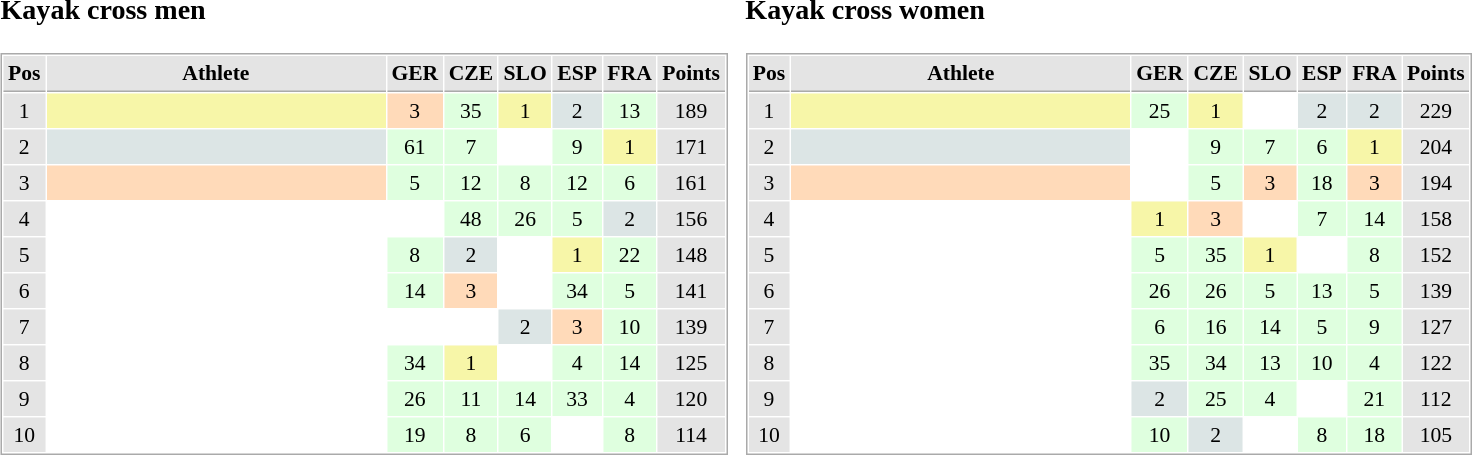<table border="0" cellspacing="10">
<tr>
<td><br><h3>Kayak cross men</h3><table cellspacing="1" cellpadding="3" style="border:1px solid #AAAAAA;font-size:90%">
<tr bgcolor="#E4E4E4">
<th style="border-bottom:1px solid #AAAAAA" width=10>Pos</th>
<th style="border-bottom:1px solid #AAAAAA" width=220>Athlete</th>
<th style="border-bottom:1px solid #AAAAAA" width=20>GER</th>
<th style="border-bottom:1px solid #AAAAAA" width=20>CZE</th>
<th style="border-bottom:1px solid #AAAAAA" width=20>SLO</th>
<th style="border-bottom:1px solid #AAAAAA" width=20>ESP</th>
<th style="border-bottom:1px solid #AAAAAA" width=20>FRA</th>
<th style="border-bottom:1px solid #AAAAAA" width=20>Points</th>
</tr>
<tr align="center">
<td style="background:#E4E4E4;">1</td>
<td align="left" style="background:#F7F6A8;"></td>
<td style="background:#FFDAB9;">3</td>
<td style="background:#DFFFDF;">35</td>
<td style="background:#F7F6A8;">1</td>
<td style="background:#DCE5E5;">2</td>
<td style="background:#DFFFDF;">13</td>
<td style="background:#E4E4E4;">189</td>
</tr>
<tr align="center">
<td style="background:#E4E4E4;">2</td>
<td align="left" style="background:#DCE5E5;"></td>
<td style="background:#DFFFDF;">61</td>
<td style="background:#DFFFDF;">7</td>
<td></td>
<td style="background:#DFFFDF;">9</td>
<td style="background:#F7F6A8;">1</td>
<td style="background:#E4E4E4;">171</td>
</tr>
<tr align="center">
<td style="background:#E4E4E4;">3</td>
<td align="left" style="background:#FFDAB9;"></td>
<td style="background:#DFFFDF;">5</td>
<td style="background:#DFFFDF;">12</td>
<td style="background:#DFFFDF;">8</td>
<td style="background:#DFFFDF;">12</td>
<td style="background:#DFFFDF;">6</td>
<td style="background:#E4E4E4;">161</td>
</tr>
<tr align="center">
<td style="background:#E4E4E4;">4</td>
<td align="left"></td>
<td></td>
<td style="background:#DFFFDF;">48</td>
<td style="background:#DFFFDF;">26</td>
<td style="background:#DFFFDF;">5</td>
<td style="background:#DCE5E5;">2</td>
<td style="background:#E4E4E4;">156</td>
</tr>
<tr align="center">
<td style="background:#E4E4E4;">5</td>
<td align="left"></td>
<td style="background:#DFFFDF;">8</td>
<td style="background:#DCE5E5;">2</td>
<td></td>
<td style="background:#F7F6A8;">1</td>
<td style="background:#DFFFDF;">22</td>
<td style="background:#E4E4E4;">148</td>
</tr>
<tr align="center">
<td style="background:#E4E4E4;">6</td>
<td align="left"></td>
<td style="background:#DFFFDF;">14</td>
<td style="background:#FFDAB9;">3</td>
<td></td>
<td style="background:#DFFFDF;">34</td>
<td style="background:#DFFFDF;">5</td>
<td style="background:#E4E4E4;">141</td>
</tr>
<tr align="center">
<td style="background:#E4E4E4;">7</td>
<td align="left"></td>
<td></td>
<td></td>
<td style="background:#DCE5E5;">2</td>
<td style="background:#FFDAB9;">3</td>
<td style="background:#DFFFDF;">10</td>
<td style="background:#E4E4E4;">139</td>
</tr>
<tr align="center">
<td style="background:#E4E4E4;">8</td>
<td align="left"></td>
<td style="background:#DFFFDF;">34</td>
<td style="background:#F7F6A8;">1</td>
<td></td>
<td style="background:#DFFFDF;">4</td>
<td style="background:#DFFFDF;">14</td>
<td style="background:#E4E4E4;">125</td>
</tr>
<tr align="center">
<td style="background:#E4E4E4;">9</td>
<td align="left"></td>
<td style="background:#DFFFDF;">26</td>
<td style="background:#DFFFDF;">11</td>
<td style="background:#DFFFDF;">14</td>
<td style="background:#DFFFDF;">33</td>
<td style="background:#DFFFDF;">4</td>
<td style="background:#E4E4E4;">120</td>
</tr>
<tr align="center">
<td style="background:#E4E4E4;">10</td>
<td align="left"></td>
<td style="background:#DFFFDF;">19</td>
<td style="background:#DFFFDF;">8</td>
<td style="background:#DFFFDF;">6</td>
<td></td>
<td style="background:#DFFFDF;">8</td>
<td style="background:#E4E4E4;">114</td>
</tr>
</table>
</td>
<td><br><h3>Kayak cross women</h3><table cellspacing="1" cellpadding="3" style="border:1px solid #AAAAAA;font-size:90%">
<tr bgcolor="#E4E4E4">
<th style="border-bottom:1px solid #AAAAAA" width=10>Pos</th>
<th style="border-bottom:1px solid #AAAAAA" width=220>Athlete</th>
<th style="border-bottom:1px solid #AAAAAA" width=20>GER</th>
<th style="border-bottom:1px solid #AAAAAA" width=20>CZE</th>
<th style="border-bottom:1px solid #AAAAAA" width=20>SLO</th>
<th style="border-bottom:1px solid #AAAAAA" width=20>ESP</th>
<th style="border-bottom:1px solid #AAAAAA" width=20>FRA</th>
<th style="border-bottom:1px solid #AAAAAA" width=20>Points</th>
</tr>
<tr align="center">
<td style="background:#E4E4E4;">1</td>
<td align="left" style="background:#F7F6A8;"></td>
<td style="background:#DFFFDF;">25</td>
<td style="background:#F7F6A8;">1</td>
<td></td>
<td style="background:#DCE5E5;">2</td>
<td style="background:#DCE5E5;">2</td>
<td style="background:#E4E4E4;">229</td>
</tr>
<tr align="center">
<td style="background:#E4E4E4;">2</td>
<td align="left" style="background:#DCE5E5;"></td>
<td></td>
<td style="background:#DFFFDF;">9</td>
<td style="background:#DFFFDF;">7</td>
<td style="background:#DFFFDF;">6</td>
<td style="background:#F7F6A8;">1</td>
<td style="background:#E4E4E4;">204</td>
</tr>
<tr align="center">
<td style="background:#E4E4E4;">3</td>
<td align="left" style="background:#FFDAB9;"></td>
<td></td>
<td style="background:#DFFFDF;">5</td>
<td style="background:#FFDAB9;">3</td>
<td style="background:#DFFFDF;">18</td>
<td style="background:#FFDAB9;">3</td>
<td style="background:#E4E4E4;">194</td>
</tr>
<tr align="center">
<td style="background:#E4E4E4;">4</td>
<td align="left"></td>
<td style="background:#F7F6A8;">1</td>
<td style="background:#FFDAB9;">3</td>
<td></td>
<td style="background:#DFFFDF;">7</td>
<td style="background:#DFFFDF;">14</td>
<td style="background:#E4E4E4;">158</td>
</tr>
<tr align="center">
<td style="background:#E4E4E4;">5</td>
<td align="left"></td>
<td style="background:#DFFFDF;">5</td>
<td style="background:#DFFFDF;">35</td>
<td style="background:#F7F6A8;">1</td>
<td></td>
<td style="background:#DFFFDF;">8</td>
<td style="background:#E4E4E4;">152</td>
</tr>
<tr align="center">
<td style="background:#E4E4E4;">6</td>
<td align="left"></td>
<td style="background:#DFFFDF;">26</td>
<td style="background:#DFFFDF;">26</td>
<td style="background:#DFFFDF;">5</td>
<td style="background:#DFFFDF;">13</td>
<td style="background:#DFFFDF;">5</td>
<td style="background:#E4E4E4;">139</td>
</tr>
<tr align="center">
<td style="background:#E4E4E4;">7</td>
<td align="left"></td>
<td style="background:#DFFFDF;">6</td>
<td style="background:#DFFFDF;">16</td>
<td style="background:#DFFFDF;">14</td>
<td style="background:#DFFFDF;">5</td>
<td style="background:#DFFFDF;">9</td>
<td style="background:#E4E4E4;">127</td>
</tr>
<tr align="center">
<td style="background:#E4E4E4;">8</td>
<td align="left"></td>
<td style="background:#DFFFDF;">35</td>
<td style="background:#DFFFDF;">34</td>
<td style="background:#DFFFDF;">13</td>
<td style="background:#DFFFDF;">10</td>
<td style="background:#DFFFDF;">4</td>
<td style="background:#E4E4E4;">122</td>
</tr>
<tr align="center">
<td style="background:#E4E4E4;">9</td>
<td align="left"></td>
<td style="background:#DCE5E5;">2</td>
<td style="background:#DFFFDF;">25</td>
<td style="background:#DFFFDF;">4</td>
<td></td>
<td style="background:#DFFFDF;">21</td>
<td style="background:#E4E4E4;">112</td>
</tr>
<tr align="center">
<td style="background:#E4E4E4;">10</td>
<td align="left"></td>
<td style="background:#DFFFDF;">10</td>
<td style="background:#DCE5E5;">2</td>
<td></td>
<td style="background:#DFFFDF;">8</td>
<td style="background:#DFFFDF;">18</td>
<td style="background:#E4E4E4;">105</td>
</tr>
</table>
</td>
</tr>
</table>
